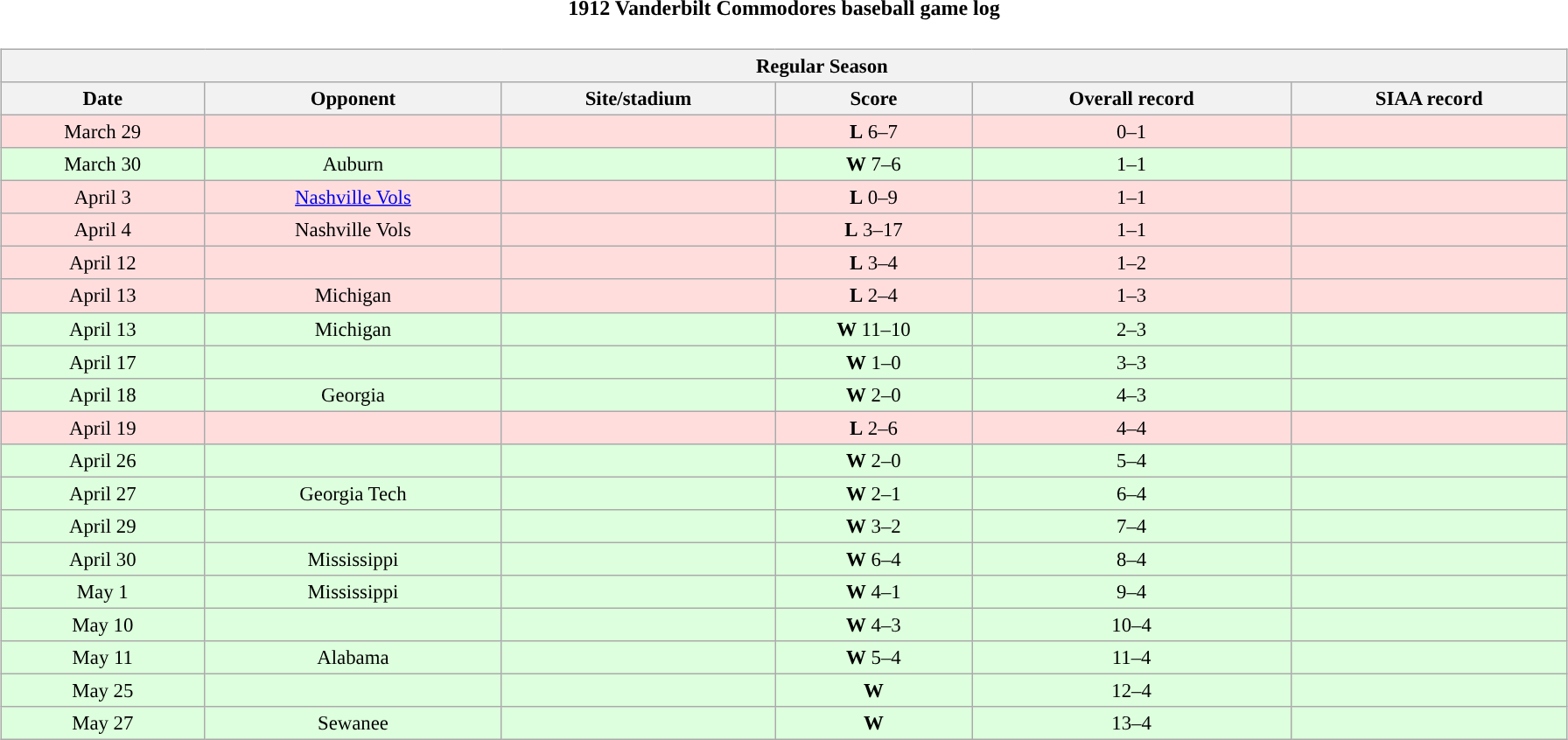<table class="toccolours" width=95% style="margin:1.5em auto; text-align:center;">
<tr>
<th colspan=2>1912 Vanderbilt Commodores baseball game log</th>
</tr>
<tr valign="top">
<td><br><table class="wikitable collapsible collapsed" style="margin:auto; font-size:95%; width:100%">
<tr>
<th colspan=12 style="padding-left:4em;">Regular Season</th>
</tr>
<tr>
<th>Date</th>
<th>Opponent</th>
<th>Site/stadium</th>
<th>Score</th>
<th>Overall record</th>
<th>SIAA record</th>
</tr>
<tr bgcolor=ffdddd>
<td>March 29</td>
<td></td>
<td></td>
<td><strong>L</strong> 6–7</td>
<td>0–1</td>
<td></td>
</tr>
<tr bgcolor=ddffdd>
<td>March 30</td>
<td>Auburn</td>
<td></td>
<td><strong>W</strong> 7–6</td>
<td>1–1</td>
<td></td>
</tr>
<tr bgcolor=ffdddd>
<td>April 3</td>
<td><a href='#'>Nashville Vols</a></td>
<td></td>
<td><strong>L</strong> 0–9</td>
<td>1–1</td>
<td></td>
</tr>
<tr bgcolor=ffdddd>
<td>April 4</td>
<td>Nashville Vols</td>
<td></td>
<td><strong>L</strong> 3–17</td>
<td>1–1</td>
<td></td>
</tr>
<tr bgcolor=ffdddd>
<td>April 12</td>
<td></td>
<td></td>
<td><strong>L</strong> 3–4</td>
<td>1–2</td>
<td></td>
</tr>
<tr bgcolor=ffdddd>
<td>April 13</td>
<td>Michigan</td>
<td></td>
<td><strong>L</strong> 2–4</td>
<td>1–3</td>
<td></td>
</tr>
<tr bgcolor=ddffdd>
<td>April 13</td>
<td>Michigan</td>
<td></td>
<td><strong>W</strong> 11–10</td>
<td>2–3</td>
<td></td>
</tr>
<tr bgcolor=ddffdd>
<td>April 17</td>
<td></td>
<td></td>
<td><strong>W</strong> 1–0</td>
<td>3–3</td>
<td></td>
</tr>
<tr bgcolor=ddffdd>
<td>April 18</td>
<td>Georgia</td>
<td></td>
<td><strong>W</strong> 2–0</td>
<td>4–3</td>
<td></td>
</tr>
<tr bgcolor=ffdddd>
<td>April 19</td>
<td></td>
<td></td>
<td><strong>L</strong>  2–6</td>
<td>4–4</td>
<td></td>
</tr>
<tr bgcolor=ddffdd>
<td>April 26</td>
<td></td>
<td></td>
<td><strong>W</strong> 2–0</td>
<td>5–4</td>
<td></td>
</tr>
<tr bgcolor=ddffdd>
<td>April 27</td>
<td>Georgia Tech</td>
<td></td>
<td><strong>W</strong> 2–1</td>
<td>6–4</td>
<td></td>
</tr>
<tr bgcolor=ddffdd>
<td>April 29</td>
<td></td>
<td></td>
<td><strong>W</strong> 3–2</td>
<td>7–4</td>
<td></td>
</tr>
<tr bgcolor=ddffdd>
<td>April 30</td>
<td>Mississippi</td>
<td></td>
<td><strong>W</strong> 6–4</td>
<td>8–4</td>
<td></td>
</tr>
<tr bgcolor=ddffdd>
<td>May 1</td>
<td>Mississippi</td>
<td></td>
<td><strong>W</strong> 4–1</td>
<td>9–4</td>
<td></td>
</tr>
<tr bgcolor=ddffdd>
<td>May 10</td>
<td></td>
<td></td>
<td><strong>W</strong> 4–3</td>
<td>10–4</td>
<td></td>
</tr>
<tr bgcolor=ddffdd>
<td>May 11</td>
<td>Alabama</td>
<td></td>
<td><strong>W</strong> 5–4</td>
<td>11–4</td>
<td></td>
</tr>
<tr bgcolor=ddffdd>
<td>May 25</td>
<td></td>
<td></td>
<td><strong>W</strong></td>
<td>12–4</td>
<td></td>
</tr>
<tr bgcolor=ddffdd>
<td>May 27</td>
<td>Sewanee</td>
<td></td>
<td><strong>W</strong></td>
<td>13–4</td>
<td></td>
</tr>
</table>
</td>
</tr>
</table>
